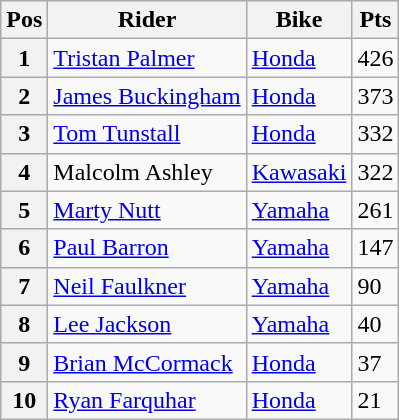<table class="wikitable">
<tr>
<th>Pos</th>
<th>Rider</th>
<th>Bike</th>
<th>Pts</th>
</tr>
<tr>
<th>1</th>
<td> <a href='#'>Tristan Palmer</a></td>
<td><a href='#'>Honda</a></td>
<td>426</td>
</tr>
<tr>
<th>2</th>
<td> <a href='#'>James Buckingham</a></td>
<td><a href='#'>Honda</a></td>
<td>373</td>
</tr>
<tr>
<th>3</th>
<td> <a href='#'>Tom Tunstall</a></td>
<td><a href='#'>Honda</a></td>
<td>332</td>
</tr>
<tr>
<th>4</th>
<td> Malcolm Ashley</td>
<td><a href='#'>Kawasaki</a></td>
<td>322</td>
</tr>
<tr>
<th>5</th>
<td> <a href='#'>Marty Nutt</a></td>
<td><a href='#'>Yamaha</a></td>
<td>261</td>
</tr>
<tr>
<th>6</th>
<td> <a href='#'>Paul Barron</a></td>
<td><a href='#'>Yamaha</a></td>
<td>147</td>
</tr>
<tr>
<th>7</th>
<td> <a href='#'>Neil Faulkner</a></td>
<td><a href='#'>Yamaha</a></td>
<td>90</td>
</tr>
<tr>
<th>8</th>
<td> <a href='#'>Lee Jackson</a></td>
<td><a href='#'>Yamaha</a></td>
<td>40</td>
</tr>
<tr>
<th>9</th>
<td> <a href='#'>Brian McCormack</a></td>
<td><a href='#'>Honda</a></td>
<td>37</td>
</tr>
<tr>
<th>10</th>
<td> <a href='#'>Ryan Farquhar</a></td>
<td><a href='#'>Honda</a></td>
<td>21</td>
</tr>
</table>
